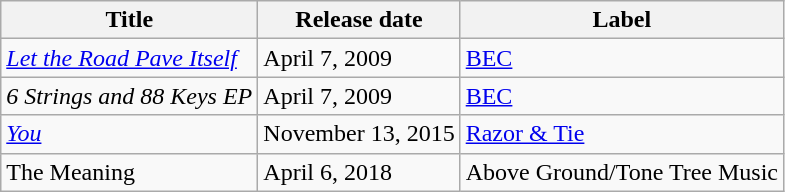<table class="wikitable">
<tr>
<th>Title</th>
<th>Release date</th>
<th>Label</th>
</tr>
<tr>
<td><em><a href='#'>Let the Road Pave Itself</a></em></td>
<td>April 7, 2009</td>
<td><a href='#'>BEC</a></td>
</tr>
<tr>
<td><em>6 Strings and 88 Keys EP</em></td>
<td>April 7, 2009</td>
<td><a href='#'>BEC</a></td>
</tr>
<tr>
<td><em><a href='#'>You</a></em></td>
<td>November 13, 2015</td>
<td><a href='#'>Razor & Tie</a></td>
</tr>
<tr>
<td>The Meaning</td>
<td>April 6, 2018</td>
<td>Above Ground/Tone Tree Music</td>
</tr>
</table>
